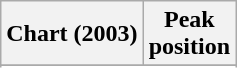<table class="wikitable sortable plainrowheaders" style="text-align:center;">
<tr>
<th>Chart (2003)</th>
<th>Peak<br>position</th>
</tr>
<tr>
</tr>
<tr>
</tr>
</table>
